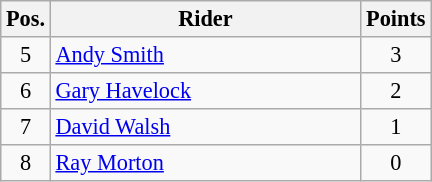<table class=wikitable style="font-size:93%;">
<tr>
<th width=25px>Pos.</th>
<th width=200px>Rider</th>
<th width=40px>Points</th>
</tr>
<tr align=center>
<td>5</td>
<td align=left><a href='#'>Andy Smith</a></td>
<td>3</td>
</tr>
<tr align=center>
<td>6</td>
<td align=left><a href='#'>Gary Havelock</a></td>
<td>2</td>
</tr>
<tr align=center>
<td>7</td>
<td align=left><a href='#'>David Walsh</a></td>
<td>1</td>
</tr>
<tr align=center>
<td>8</td>
<td align=left><a href='#'>Ray Morton</a></td>
<td>0</td>
</tr>
</table>
